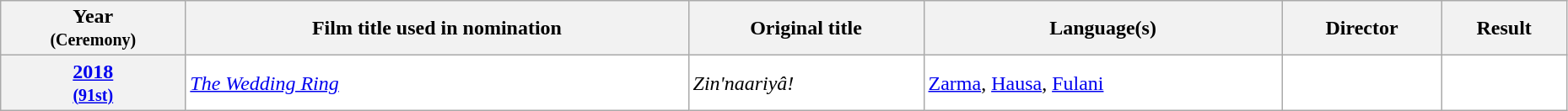<table class="wikitable sortable" width="98%" style="background:#ffffff;">
<tr>
<th>Year<br><small>(Ceremony)</small></th>
<th>Film title used in nomination</th>
<th>Original title</th>
<th>Language(s)</th>
<th>Director</th>
<th>Result</th>
</tr>
<tr>
<th align="center"><a href='#'>2018</a><br><small><a href='#'>(91st)</a></small></th>
<td><em><a href='#'>The Wedding Ring</a></em></td>
<td><em>Zin'naariyâ!</em></td>
<td><a href='#'>Zarma</a>, <a href='#'>Hausa</a>, <a href='#'>Fulani</a></td>
<td></td>
<td></td>
</tr>
</table>
